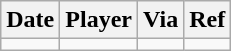<table class="wikitable">
<tr>
<th>Date</th>
<th>Player</th>
<th>Via</th>
<th>Ref</th>
</tr>
<tr>
<td></td>
<td></td>
<td></td>
<td></td>
</tr>
</table>
